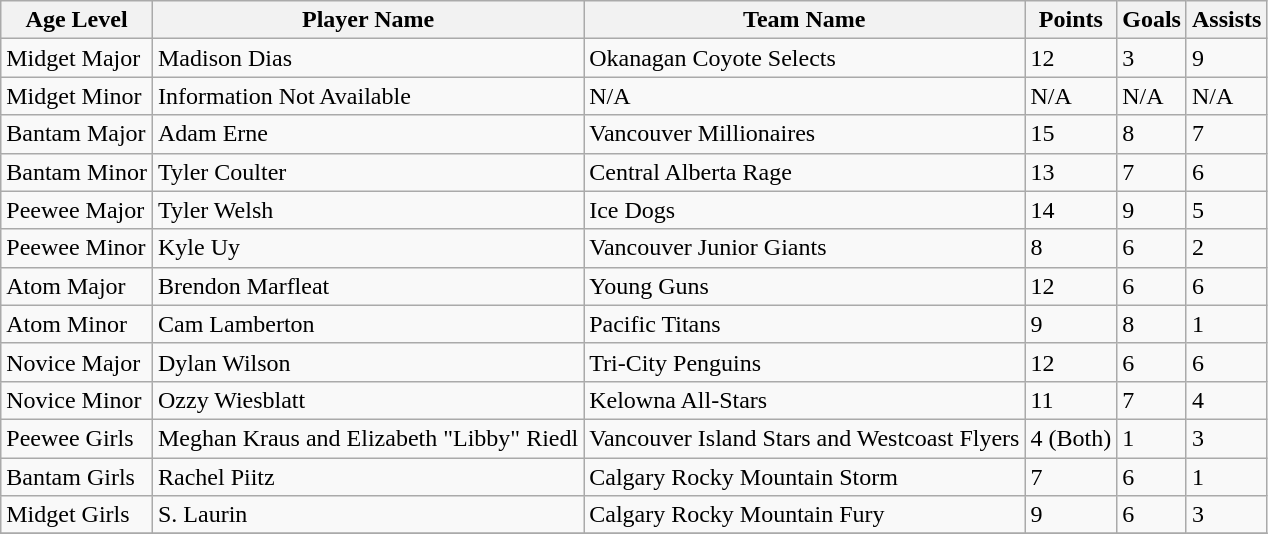<table class="wikitable">
<tr>
<th>Age Level</th>
<th>Player Name</th>
<th>Team Name</th>
<th>Points</th>
<th>Goals</th>
<th>Assists</th>
</tr>
<tr>
<td>Midget Major</td>
<td> Madison Dias</td>
<td> Okanagan Coyote Selects</td>
<td>12</td>
<td>3</td>
<td>9</td>
</tr>
<tr>
<td>Midget Minor</td>
<td>Information Not Available</td>
<td>N/A</td>
<td>N/A</td>
<td>N/A</td>
<td>N/A</td>
</tr>
<tr>
<td>Bantam Major</td>
<td> Adam Erne</td>
<td> Vancouver Millionaires</td>
<td>15</td>
<td>8</td>
<td>7</td>
</tr>
<tr>
<td>Bantam Minor</td>
<td> Tyler Coulter</td>
<td> Central Alberta Rage</td>
<td>13</td>
<td>7</td>
<td>6</td>
</tr>
<tr>
<td>Peewee Major</td>
<td> Tyler Welsh</td>
<td> Ice Dogs</td>
<td>14</td>
<td>9</td>
<td>5</td>
</tr>
<tr>
<td>Peewee Minor</td>
<td> Kyle Uy</td>
<td> Vancouver Junior Giants</td>
<td>8</td>
<td>6</td>
<td>2</td>
</tr>
<tr>
<td>Atom Major</td>
<td> Brendon Marfleat</td>
<td> Young Guns</td>
<td>12</td>
<td>6</td>
<td>6</td>
</tr>
<tr>
<td>Atom Minor</td>
<td> Cam Lamberton</td>
<td> Pacific Titans</td>
<td>9</td>
<td>8</td>
<td>1</td>
</tr>
<tr>
<td>Novice Major</td>
<td> Dylan Wilson</td>
<td> Tri-City Penguins</td>
<td>12</td>
<td>6</td>
<td>6</td>
</tr>
<tr>
<td>Novice Minor</td>
<td> Ozzy Wiesblatt</td>
<td> Kelowna All-Stars</td>
<td>11</td>
<td>7</td>
<td>4</td>
</tr>
<tr>
<td>Peewee Girls</td>
<td> Meghan Kraus and Elizabeth "Libby" Riedl</td>
<td> Vancouver Island Stars and Westcoast Flyers</td>
<td>4 (Both)</td>
<td>1</td>
<td>3</td>
</tr>
<tr>
<td>Bantam Girls</td>
<td> Rachel Piitz</td>
<td> Calgary Rocky Mountain Storm</td>
<td>7</td>
<td>6</td>
<td>1</td>
</tr>
<tr>
<td>Midget Girls</td>
<td> S. Laurin</td>
<td> Calgary Rocky Mountain Fury</td>
<td>9</td>
<td>6</td>
<td>3</td>
</tr>
<tr>
</tr>
</table>
